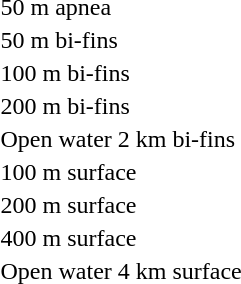<table>
<tr>
<td>50 m apnea</td>
<td></td>
<td></td>
<td></td>
</tr>
<tr>
<td>50 m bi-fins</td>
<td></td>
<td></td>
<td></td>
</tr>
<tr>
<td>100 m bi-fins</td>
<td></td>
<td></td>
<td></td>
</tr>
<tr>
<td>200 m bi-fins</td>
<td></td>
<td></td>
<td></td>
</tr>
<tr>
<td>Open water 2 km bi-fins</td>
<td></td>
<td></td>
<td nowrap></td>
</tr>
<tr>
<td>100 m surface</td>
<td></td>
<td></td>
<td></td>
</tr>
<tr>
<td>200 m surface</td>
<td></td>
<td></td>
<td></td>
</tr>
<tr>
<td>400 m surface</td>
<td></td>
<td nowrap></td>
<td></td>
</tr>
<tr>
<td>Open water 4 km surface</td>
<td nowrap></td>
<td></td>
<td></td>
</tr>
</table>
